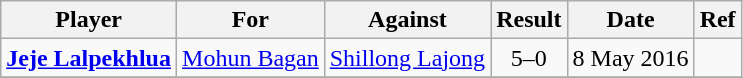<table class="wikitable">
<tr>
<th>Player</th>
<th>For</th>
<th>Against</th>
<th style="text-align:center">Result</th>
<th>Date</th>
<th>Ref</th>
</tr>
<tr>
<td align="left"> <strong><a href='#'>Jeje Lalpekhlua</a></strong></td>
<td align="left"><a href='#'>Mohun Bagan</a></td>
<td align="left"><a href='#'>Shillong Lajong</a></td>
<td align="center">5–0</td>
<td>8 May 2016</td>
<td></td>
</tr>
<tr>
</tr>
</table>
